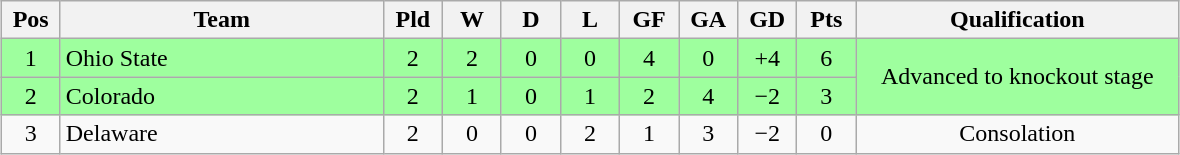<table class="wikitable" style="text-align:center; margin: 1em auto">
<tr>
<th style=width:2em>Pos</th>
<th style=width:13em>Team</th>
<th style=width:2em>Pld</th>
<th style=width:2em>W</th>
<th style=width:2em>D</th>
<th style=width:2em>L</th>
<th style=width:2em>GF</th>
<th style=width:2em>GA</th>
<th style=width:2em>GD</th>
<th style=width:2em>Pts</th>
<th style=width:13em>Qualification</th>
</tr>
<tr bgcolor="#9eff9e">
<td>1</td>
<td style="text-align:left">Ohio State</td>
<td>2</td>
<td>2</td>
<td>0</td>
<td>0</td>
<td>4</td>
<td>0</td>
<td>+4</td>
<td>6</td>
<td rowspan="2">Advanced to knockout stage</td>
</tr>
<tr bgcolor="#9eff9e">
<td>2</td>
<td style="text-align:left">Colorado</td>
<td>2</td>
<td>1</td>
<td>0</td>
<td>1</td>
<td>2</td>
<td>4</td>
<td>−2</td>
<td>3</td>
</tr>
<tr>
<td>3</td>
<td style="text-align:left">Delaware</td>
<td>2</td>
<td>0</td>
<td>0</td>
<td>2</td>
<td>1</td>
<td>3</td>
<td>−2</td>
<td>0</td>
<td>Consolation</td>
</tr>
</table>
